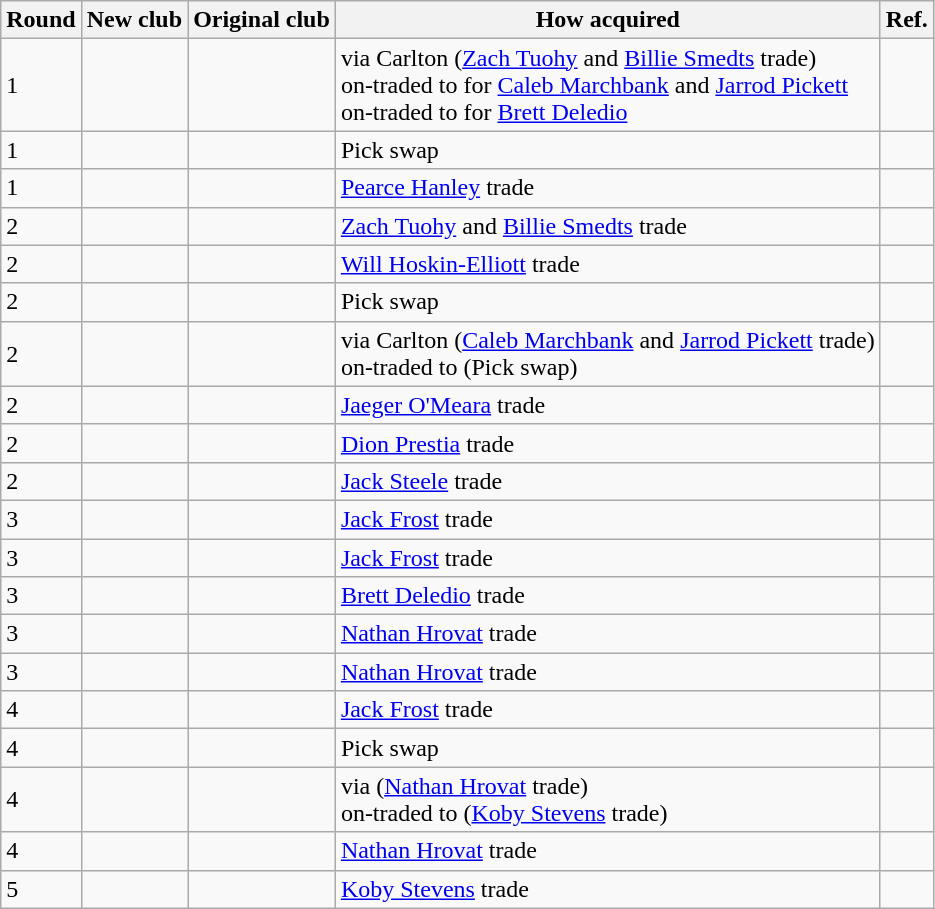<table class="wikitable sortable">
<tr>
<th>Round</th>
<th>New club</th>
<th>Original club</th>
<th>How acquired</th>
<th class=unsortable>Ref.</th>
</tr>
<tr>
<td>1</td>
<td></td>
<td></td>
<td>via Carlton (<a href='#'>Zach Tuohy</a> and <a href='#'>Billie Smedts</a> trade) <br> on-traded to  for <a href='#'>Caleb Marchbank</a> and <a href='#'>Jarrod Pickett</a> <br>on-traded to  for <a href='#'>Brett Deledio</a></td>
<td></td>
</tr>
<tr>
<td>1</td>
<td></td>
<td></td>
<td>Pick swap</td>
<td></td>
</tr>
<tr>
<td>1</td>
<td></td>
<td></td>
<td><a href='#'>Pearce Hanley</a> trade</td>
<td></td>
</tr>
<tr>
<td>2</td>
<td></td>
<td></td>
<td><a href='#'>Zach Tuohy</a> and <a href='#'>Billie Smedts</a> trade</td>
<td></td>
</tr>
<tr>
<td>2</td>
<td></td>
<td></td>
<td><a href='#'>Will Hoskin-Elliott</a> trade</td>
<td></td>
</tr>
<tr>
<td>2</td>
<td></td>
<td></td>
<td>Pick swap</td>
<td></td>
</tr>
<tr>
<td>2</td>
<td></td>
<td></td>
<td>via Carlton (<a href='#'>Caleb Marchbank</a> and <a href='#'>Jarrod Pickett</a> trade)<br>on-traded to  (Pick swap)</td>
<td></td>
</tr>
<tr>
<td>2</td>
<td></td>
<td></td>
<td><a href='#'>Jaeger O'Meara</a> trade</td>
<td></td>
</tr>
<tr>
<td>2</td>
<td></td>
<td></td>
<td><a href='#'>Dion Prestia</a> trade</td>
<td></td>
</tr>
<tr>
<td>2</td>
<td></td>
<td></td>
<td><a href='#'>Jack Steele</a> trade</td>
<td></td>
</tr>
<tr>
<td>3</td>
<td></td>
<td></td>
<td><a href='#'>Jack Frost</a> trade</td>
<td></td>
</tr>
<tr>
<td>3</td>
<td></td>
<td></td>
<td><a href='#'>Jack Frost</a> trade</td>
<td></td>
</tr>
<tr>
<td>3</td>
<td></td>
<td></td>
<td><a href='#'>Brett Deledio</a> trade</td>
<td></td>
</tr>
<tr>
<td>3</td>
<td></td>
<td></td>
<td><a href='#'>Nathan Hrovat</a> trade</td>
<td></td>
</tr>
<tr>
<td>3</td>
<td></td>
<td></td>
<td><a href='#'>Nathan Hrovat</a> trade</td>
<td></td>
</tr>
<tr>
<td>4</td>
<td></td>
<td></td>
<td><a href='#'>Jack Frost</a> trade</td>
<td></td>
</tr>
<tr>
<td>4</td>
<td></td>
<td></td>
<td>Pick swap</td>
<td></td>
</tr>
<tr>
<td>4</td>
<td></td>
<td></td>
<td>via  (<a href='#'>Nathan Hrovat</a> trade)<br>on-traded to  (<a href='#'>Koby Stevens</a> trade)</td>
<td></td>
</tr>
<tr>
<td>4</td>
<td></td>
<td></td>
<td><a href='#'>Nathan Hrovat</a> trade</td>
<td></td>
</tr>
<tr>
<td>5</td>
<td></td>
<td></td>
<td><a href='#'>Koby Stevens</a> trade</td>
<td></td>
</tr>
</table>
